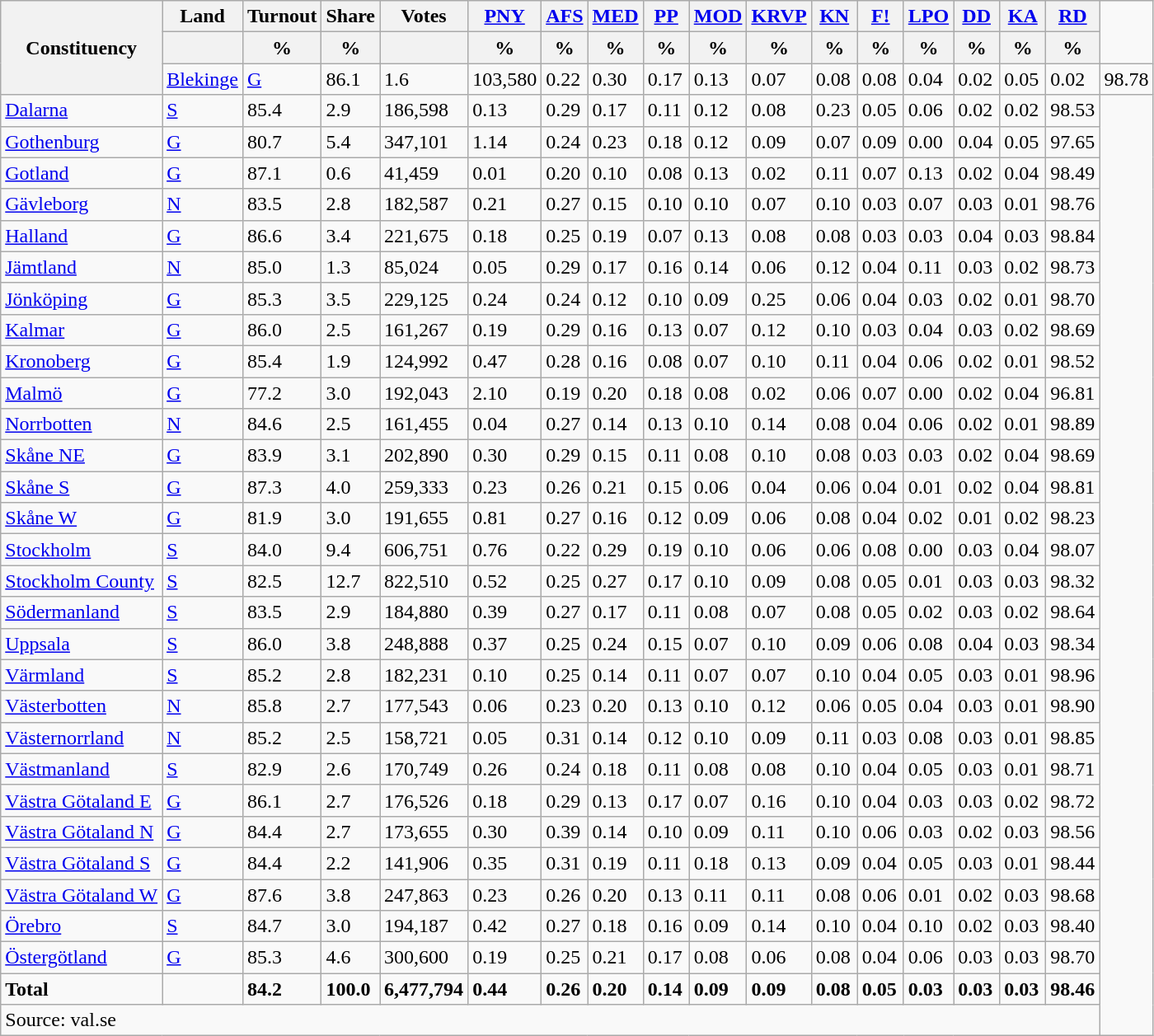<table role="presentation" class="wikitable sortable mw-collapsible mw-collapsed">
<tr>
<th rowspan="3">Constituency</th>
<th>Land</th>
<th>Turnout</th>
<th>Share</th>
<th>Votes</th>
<th width="30px"><a href='#'>PNY</a></th>
<th width="30px"><a href='#'>AFS</a></th>
<th width="30px"><a href='#'>MED</a></th>
<th width="30px"><a href='#'>PP</a></th>
<th width="30px"><a href='#'>MOD</a></th>
<th width="30px"><a href='#'>KRVP</a></th>
<th width="30px"><a href='#'>KN</a></th>
<th width="30px"><a href='#'>F!</a></th>
<th width="30px"><a href='#'>LPO</a></th>
<th width="30px"><a href='#'>DD</a></th>
<th width="30px"><a href='#'>KA</a></th>
<th><a href='#'>RD</a></th>
</tr>
<tr>
<th></th>
<th data-sort-type="number">%</th>
<th data-sort-type="number">%</th>
<th></th>
<th data-sort-type="number">%</th>
<th data-sort-type="number">%</th>
<th data-sort-type="number">%</th>
<th data-sort-type="number">%</th>
<th data-sort-type="number">%</th>
<th data-sort-type="number">%</th>
<th data-sort-type="number">%</th>
<th data-sort-type="number">%</th>
<th data-sort-type="number">%</th>
<th data-sort-type="number">%</th>
<th data-sort-type="number">%</th>
<th data-sort-type="number">%</th>
</tr>
<tr>
<td align="left"><a href='#'>Blekinge</a></td>
<td><a href='#'>G</a></td>
<td>86.1</td>
<td>1.6</td>
<td>103,580</td>
<td>0.22</td>
<td>0.30</td>
<td>0.17</td>
<td>0.13</td>
<td>0.07</td>
<td>0.08</td>
<td>0.08</td>
<td>0.04</td>
<td>0.02</td>
<td>0.05</td>
<td>0.02</td>
<td>98.78</td>
</tr>
<tr>
<td align="left"><a href='#'>Dalarna</a></td>
<td><a href='#'>S</a></td>
<td>85.4</td>
<td>2.9</td>
<td>186,598</td>
<td>0.13</td>
<td>0.29</td>
<td>0.17</td>
<td>0.11</td>
<td>0.12</td>
<td>0.08</td>
<td>0.23</td>
<td>0.05</td>
<td>0.06</td>
<td>0.02</td>
<td>0.02</td>
<td>98.53</td>
</tr>
<tr>
<td align="left"><a href='#'>Gothenburg</a></td>
<td><a href='#'>G</a></td>
<td>80.7</td>
<td>5.4</td>
<td>347,101</td>
<td>1.14</td>
<td>0.24</td>
<td>0.23</td>
<td>0.18</td>
<td>0.12</td>
<td>0.09</td>
<td>0.07</td>
<td>0.09</td>
<td>0.00</td>
<td>0.04</td>
<td>0.05</td>
<td>97.65</td>
</tr>
<tr>
<td align="left"><a href='#'>Gotland</a></td>
<td><a href='#'>G</a></td>
<td>87.1</td>
<td>0.6</td>
<td>41,459</td>
<td>0.01</td>
<td>0.20</td>
<td>0.10</td>
<td>0.08</td>
<td>0.13</td>
<td>0.02</td>
<td>0.11</td>
<td>0.07</td>
<td>0.13</td>
<td>0.02</td>
<td>0.04</td>
<td>98.49</td>
</tr>
<tr>
<td align="left"><a href='#'>Gävleborg</a></td>
<td><a href='#'>N</a></td>
<td>83.5</td>
<td>2.8</td>
<td>182,587</td>
<td>0.21</td>
<td>0.27</td>
<td>0.15</td>
<td>0.10</td>
<td>0.10</td>
<td>0.07</td>
<td>0.10</td>
<td>0.03</td>
<td>0.07</td>
<td>0.03</td>
<td>0.01</td>
<td>98.76</td>
</tr>
<tr>
<td align="left"><a href='#'>Halland</a></td>
<td><a href='#'>G</a></td>
<td>86.6</td>
<td>3.4</td>
<td>221,675</td>
<td>0.18</td>
<td>0.25</td>
<td>0.19</td>
<td>0.07</td>
<td>0.13</td>
<td>0.08</td>
<td>0.08</td>
<td>0.03</td>
<td>0.03</td>
<td>0.04</td>
<td>0.03</td>
<td>98.84</td>
</tr>
<tr>
<td align="left"><a href='#'>Jämtland</a></td>
<td><a href='#'>N</a></td>
<td>85.0</td>
<td>1.3</td>
<td>85,024</td>
<td>0.05</td>
<td>0.29</td>
<td>0.17</td>
<td>0.16</td>
<td>0.14</td>
<td>0.06</td>
<td>0.12</td>
<td>0.04</td>
<td>0.11</td>
<td>0.03</td>
<td>0.02</td>
<td>98.73</td>
</tr>
<tr>
<td align="left"><a href='#'>Jönköping</a></td>
<td><a href='#'>G</a></td>
<td>85.3</td>
<td>3.5</td>
<td>229,125</td>
<td>0.24</td>
<td>0.24</td>
<td>0.12</td>
<td>0.10</td>
<td>0.09</td>
<td>0.25</td>
<td>0.06</td>
<td>0.04</td>
<td>0.03</td>
<td>0.02</td>
<td>0.01</td>
<td>98.70</td>
</tr>
<tr>
<td align="left"><a href='#'>Kalmar</a></td>
<td><a href='#'>G</a></td>
<td>86.0</td>
<td>2.5</td>
<td>161,267</td>
<td>0.19</td>
<td>0.29</td>
<td>0.16</td>
<td>0.13</td>
<td>0.07</td>
<td>0.12</td>
<td>0.10</td>
<td>0.03</td>
<td>0.04</td>
<td>0.03</td>
<td>0.02</td>
<td>98.69</td>
</tr>
<tr>
<td align="left"><a href='#'>Kronoberg</a></td>
<td><a href='#'>G</a></td>
<td>85.4</td>
<td>1.9</td>
<td>124,992</td>
<td>0.47</td>
<td>0.28</td>
<td>0.16</td>
<td>0.08</td>
<td>0.07</td>
<td>0.10</td>
<td>0.11</td>
<td>0.04</td>
<td>0.06</td>
<td>0.02</td>
<td>0.01</td>
<td>98.52</td>
</tr>
<tr>
<td align="left"><a href='#'>Malmö</a></td>
<td><a href='#'>G</a></td>
<td>77.2</td>
<td>3.0</td>
<td>192,043</td>
<td>2.10</td>
<td>0.19</td>
<td>0.20</td>
<td>0.18</td>
<td>0.08</td>
<td>0.02</td>
<td>0.06</td>
<td>0.07</td>
<td>0.00</td>
<td>0.02</td>
<td>0.04</td>
<td>96.81</td>
</tr>
<tr>
<td align="left"><a href='#'>Norrbotten</a></td>
<td><a href='#'>N</a></td>
<td>84.6</td>
<td>2.5</td>
<td>161,455</td>
<td>0.04</td>
<td>0.27</td>
<td>0.14</td>
<td>0.13</td>
<td>0.10</td>
<td>0.14</td>
<td>0.08</td>
<td>0.04</td>
<td>0.06</td>
<td>0.02</td>
<td>0.01</td>
<td>98.89</td>
</tr>
<tr>
<td align="left"><a href='#'>Skåne NE</a></td>
<td><a href='#'>G</a></td>
<td>83.9</td>
<td>3.1</td>
<td>202,890</td>
<td>0.30</td>
<td>0.29</td>
<td>0.15</td>
<td>0.11</td>
<td>0.08</td>
<td>0.10</td>
<td>0.08</td>
<td>0.03</td>
<td>0.03</td>
<td>0.02</td>
<td>0.04</td>
<td>98.69</td>
</tr>
<tr>
<td align="left"><a href='#'>Skåne S</a></td>
<td><a href='#'>G</a></td>
<td>87.3</td>
<td>4.0</td>
<td>259,333</td>
<td>0.23</td>
<td>0.26</td>
<td>0.21</td>
<td>0.15</td>
<td>0.06</td>
<td>0.04</td>
<td>0.06</td>
<td>0.04</td>
<td>0.01</td>
<td>0.02</td>
<td>0.04</td>
<td>98.81</td>
</tr>
<tr>
<td align="left"><a href='#'>Skåne W</a></td>
<td><a href='#'>G</a></td>
<td>81.9</td>
<td>3.0</td>
<td>191,655</td>
<td>0.81</td>
<td>0.27</td>
<td>0.16</td>
<td>0.12</td>
<td>0.09</td>
<td>0.06</td>
<td>0.08</td>
<td>0.04</td>
<td>0.02</td>
<td>0.01</td>
<td>0.02</td>
<td>98.23</td>
</tr>
<tr>
<td align="left"><a href='#'>Stockholm</a></td>
<td><a href='#'>S</a></td>
<td>84.0</td>
<td>9.4</td>
<td>606,751</td>
<td>0.76</td>
<td>0.22</td>
<td>0.29</td>
<td>0.19</td>
<td>0.10</td>
<td>0.06</td>
<td>0.06</td>
<td>0.08</td>
<td>0.00</td>
<td>0.03</td>
<td>0.04</td>
<td>98.07</td>
</tr>
<tr>
<td align="left"><a href='#'>Stockholm County</a></td>
<td><a href='#'>S</a></td>
<td>82.5</td>
<td>12.7</td>
<td>822,510</td>
<td>0.52</td>
<td>0.25</td>
<td>0.27</td>
<td>0.17</td>
<td>0.10</td>
<td>0.09</td>
<td>0.08</td>
<td>0.05</td>
<td>0.01</td>
<td>0.03</td>
<td>0.03</td>
<td>98.32</td>
</tr>
<tr>
<td align="left"><a href='#'>Södermanland</a></td>
<td><a href='#'>S</a></td>
<td>83.5</td>
<td>2.9</td>
<td>184,880</td>
<td>0.39</td>
<td>0.27</td>
<td>0.17</td>
<td>0.11</td>
<td>0.08</td>
<td>0.07</td>
<td>0.08</td>
<td>0.05</td>
<td>0.02</td>
<td>0.03</td>
<td>0.02</td>
<td>98.64</td>
</tr>
<tr>
<td align="left"><a href='#'>Uppsala</a></td>
<td><a href='#'>S</a></td>
<td>86.0</td>
<td>3.8</td>
<td>248,888</td>
<td>0.37</td>
<td>0.25</td>
<td>0.24</td>
<td>0.15</td>
<td>0.07</td>
<td>0.10</td>
<td>0.09</td>
<td>0.06</td>
<td>0.08</td>
<td>0.04</td>
<td>0.03</td>
<td>98.34</td>
</tr>
<tr>
<td align="left"><a href='#'>Värmland</a></td>
<td><a href='#'>S</a></td>
<td>85.2</td>
<td>2.8</td>
<td>182,231</td>
<td>0.10</td>
<td>0.25</td>
<td>0.14</td>
<td>0.11</td>
<td>0.07</td>
<td>0.07</td>
<td>0.10</td>
<td>0.04</td>
<td>0.05</td>
<td>0.03</td>
<td>0.01</td>
<td>98.96</td>
</tr>
<tr>
<td align="left"><a href='#'>Västerbotten</a></td>
<td><a href='#'>N</a></td>
<td>85.8</td>
<td>2.7</td>
<td>177,543</td>
<td>0.06</td>
<td>0.23</td>
<td>0.20</td>
<td>0.13</td>
<td>0.10</td>
<td>0.12</td>
<td>0.06</td>
<td>0.05</td>
<td>0.04</td>
<td>0.03</td>
<td>0.01</td>
<td>98.90</td>
</tr>
<tr>
<td align="left"><a href='#'>Västernorrland</a></td>
<td><a href='#'>N</a></td>
<td>85.2</td>
<td>2.5</td>
<td>158,721</td>
<td>0.05</td>
<td>0.31</td>
<td>0.14</td>
<td>0.12</td>
<td>0.10</td>
<td>0.09</td>
<td>0.11</td>
<td>0.03</td>
<td>0.08</td>
<td>0.03</td>
<td>0.01</td>
<td>98.85</td>
</tr>
<tr>
<td align="left"><a href='#'>Västmanland</a></td>
<td><a href='#'>S</a></td>
<td>82.9</td>
<td>2.6</td>
<td>170,749</td>
<td>0.26</td>
<td>0.24</td>
<td>0.18</td>
<td>0.11</td>
<td>0.08</td>
<td>0.08</td>
<td>0.10</td>
<td>0.04</td>
<td>0.05</td>
<td>0.03</td>
<td>0.01</td>
<td>98.71</td>
</tr>
<tr>
<td align="left"><a href='#'>Västra Götaland E</a></td>
<td><a href='#'>G</a></td>
<td>86.1</td>
<td>2.7</td>
<td>176,526</td>
<td>0.18</td>
<td>0.29</td>
<td>0.13</td>
<td>0.17</td>
<td>0.07</td>
<td>0.16</td>
<td>0.10</td>
<td>0.04</td>
<td>0.03</td>
<td>0.03</td>
<td>0.02</td>
<td>98.72</td>
</tr>
<tr>
<td align="left"><a href='#'>Västra Götaland N</a></td>
<td><a href='#'>G</a></td>
<td>84.4</td>
<td>2.7</td>
<td>173,655</td>
<td>0.30</td>
<td>0.39</td>
<td>0.14</td>
<td>0.10</td>
<td>0.09</td>
<td>0.11</td>
<td>0.10</td>
<td>0.06</td>
<td>0.03</td>
<td>0.02</td>
<td>0.03</td>
<td>98.56</td>
</tr>
<tr>
<td align="left"><a href='#'>Västra Götaland S</a></td>
<td><a href='#'>G</a></td>
<td>84.4</td>
<td>2.2</td>
<td>141,906</td>
<td>0.35</td>
<td>0.31</td>
<td>0.19</td>
<td>0.11</td>
<td>0.18</td>
<td>0.13</td>
<td>0.09</td>
<td>0.04</td>
<td>0.05</td>
<td>0.03</td>
<td>0.01</td>
<td>98.44</td>
</tr>
<tr>
<td align="left"><a href='#'>Västra Götaland W</a></td>
<td><a href='#'>G</a></td>
<td>87.6</td>
<td>3.8</td>
<td>247,863</td>
<td>0.23</td>
<td>0.26</td>
<td>0.20</td>
<td>0.13</td>
<td>0.11</td>
<td>0.11</td>
<td>0.08</td>
<td>0.06</td>
<td>0.01</td>
<td>0.02</td>
<td>0.03</td>
<td>98.68</td>
</tr>
<tr>
<td align="left"><a href='#'>Örebro</a></td>
<td><a href='#'>S</a></td>
<td>84.7</td>
<td>3.0</td>
<td>194,187</td>
<td>0.42</td>
<td>0.27</td>
<td>0.18</td>
<td>0.16</td>
<td>0.09</td>
<td>0.14</td>
<td>0.10</td>
<td>0.04</td>
<td>0.10</td>
<td>0.02</td>
<td>0.03</td>
<td>98.40</td>
</tr>
<tr>
<td align="left"><a href='#'>Östergötland</a></td>
<td><a href='#'>G</a></td>
<td>85.3</td>
<td>4.6</td>
<td>300,600</td>
<td>0.19</td>
<td>0.25</td>
<td>0.21</td>
<td>0.17</td>
<td>0.08</td>
<td>0.06</td>
<td>0.08</td>
<td>0.04</td>
<td>0.06</td>
<td>0.03</td>
<td>0.03</td>
<td>98.70</td>
</tr>
<tr>
<td align="left"><strong>Total</strong></td>
<td></td>
<td><strong>84.2</strong></td>
<td><strong>100.0</strong></td>
<td><strong>6,477,794</strong></td>
<td><strong>0.44</strong></td>
<td><strong>0.26</strong></td>
<td><strong>0.20</strong></td>
<td><strong>0.14</strong></td>
<td><strong>0.09</strong></td>
<td><strong>0.09</strong></td>
<td><strong>0.08</strong></td>
<td><strong>0.05</strong></td>
<td><strong>0.03</strong></td>
<td><strong>0.03</strong></td>
<td><strong>0.03</strong></td>
<td><strong>98.46</strong></td>
</tr>
<tr>
<td align=left colspan=17>Source: val.se</td>
</tr>
</table>
